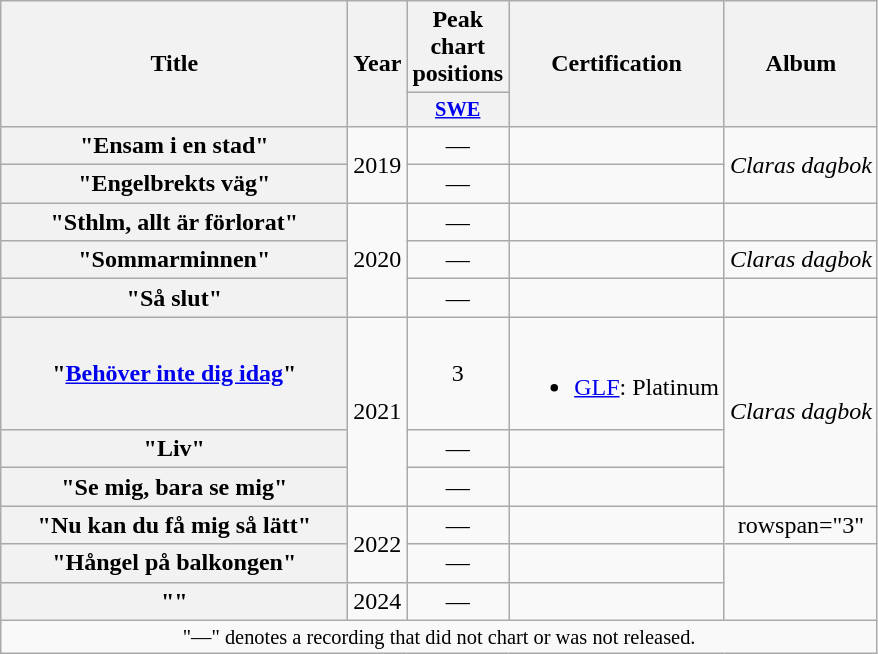<table class="wikitable plainrowheaders" style="text-align:center;">
<tr>
<th scope="col" rowspan="2" style="width:14em;">Title</th>
<th scope="col" rowspan="2" style="width:1em;">Year</th>
<th scope="col" colspan="1">Peak chart positions</th>
<th scope="col" rowspan="2">Certification</th>
<th scope="col" rowspan="2">Album</th>
</tr>
<tr>
<th scope="col" style="width:3em;font-size:85%;"><a href='#'>SWE</a><br></th>
</tr>
<tr>
<th scope="row">"Ensam i en stad"</th>
<td rowspan="2">2019</td>
<td>—</td>
<td></td>
<td rowspan="2"><em>Claras dagbok</em></td>
</tr>
<tr>
<th scope="row">"Engelbrekts väg"</th>
<td>—</td>
<td></td>
</tr>
<tr>
<th scope="row">"Sthlm, allt är förlorat"</th>
<td rowspan="3">2020</td>
<td>—</td>
<td></td>
<td></td>
</tr>
<tr>
<th scope="row">"Sommarminnen"</th>
<td>—</td>
<td></td>
<td><em>Claras dagbok</em></td>
</tr>
<tr>
<th scope="row">"Så slut"</th>
<td>—</td>
<td></td>
<td></td>
</tr>
<tr>
<th scope="row">"<a href='#'>Behöver inte dig idag</a>"</th>
<td rowspan="3">2021</td>
<td>3</td>
<td><br><ul><li><a href='#'>GLF</a>: Platinum</li></ul></td>
<td rowspan="3"><em>Claras dagbok</em></td>
</tr>
<tr>
<th scope="row">"Liv"</th>
<td>—</td>
<td></td>
</tr>
<tr>
<th scope="row">"Se mig, bara se mig"</th>
<td>—</td>
<td></td>
</tr>
<tr>
<th scope="row">"Nu kan du få mig så lätt"</th>
<td rowspan="2">2022</td>
<td>—</td>
<td></td>
<td>rowspan="3" </td>
</tr>
<tr>
<th scope="row">"Hångel på balkongen"</th>
<td>—</td>
<td></td>
</tr>
<tr>
<th scope="row">""</th>
<td>2024</td>
<td>—</td>
<td></td>
</tr>
<tr>
<td colspan="10" style="font-size:85%">"—" denotes a recording that did not chart or was not released.</td>
</tr>
</table>
